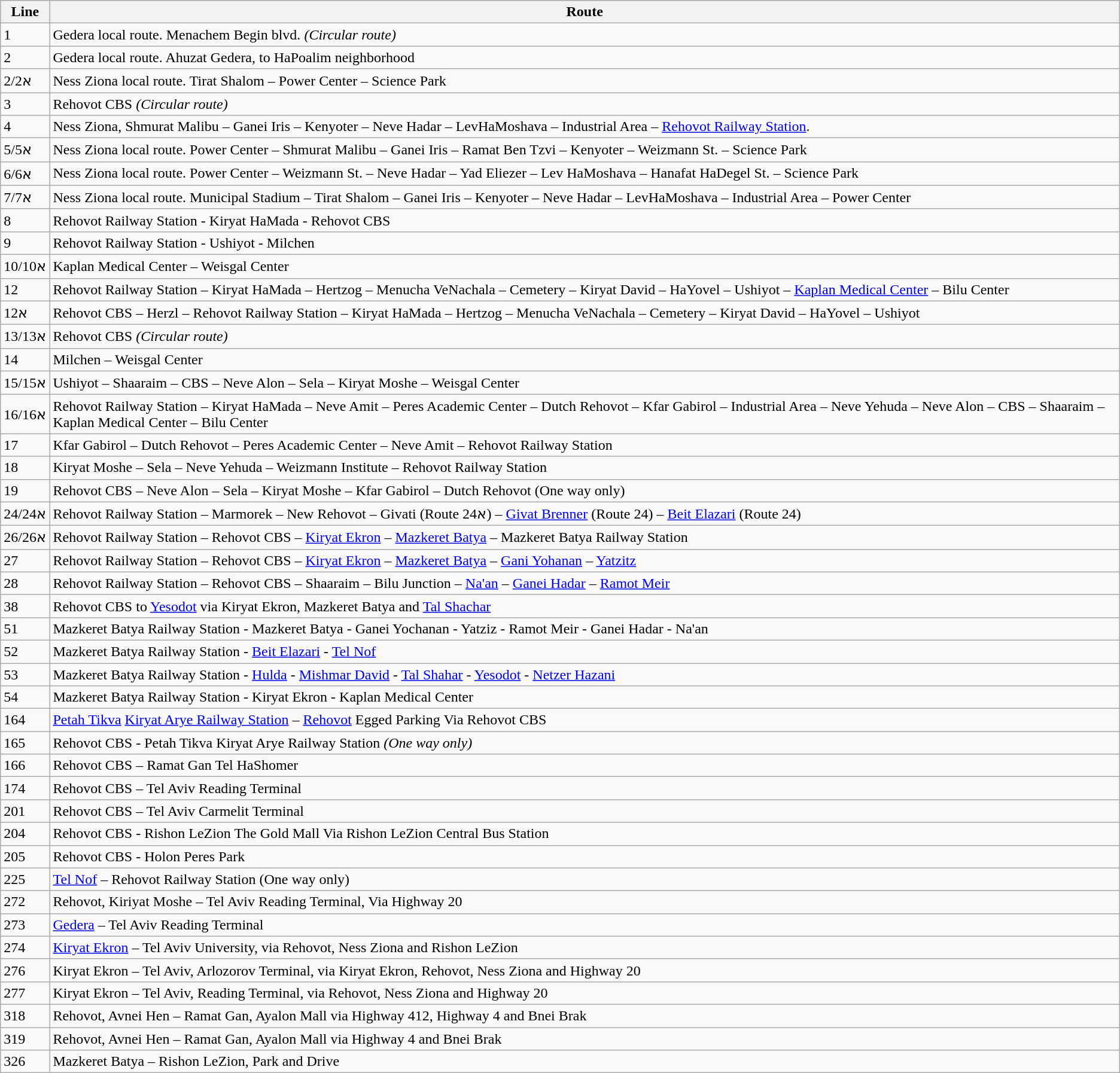<table class="wikitable">
<tr>
<th>Line</th>
<th>Route</th>
</tr>
<tr>
<td>1</td>
<td>Gedera local route. Menachem Begin blvd. <em>(Circular route)</em></td>
</tr>
<tr>
<td>2</td>
<td>Gedera local route. Ahuzat Gedera, to HaPoalim neighborhood</td>
</tr>
<tr>
<td>2/2א</td>
<td>Ness Ziona local route. Tirat Shalom – Power Center – Science Park</td>
</tr>
<tr>
<td>3</td>
<td>Rehovot CBS <em>(Circular route)</em></td>
</tr>
<tr>
<td>4</td>
<td>Ness Ziona, Shmurat Malibu – Ganei Iris – Kenyoter – Neve Hadar – LevHaMoshava – Industrial Area – <a href='#'>Rehovot Railway Station</a>.</td>
</tr>
<tr>
<td>5/5א</td>
<td>Ness Ziona local route. Power Center – Shmurat Malibu – Ganei Iris  – Ramat Ben Tzvi – Kenyoter – Weizmann St. – Science Park</td>
</tr>
<tr>
<td>6/6א</td>
<td>Ness Ziona local route. Power Center  – Weizmann St. – Neve Hadar – Yad Eliezer – Lev HaMoshava – Hanafat HaDegel St. – Science Park</td>
</tr>
<tr>
<td>7/7א</td>
<td>Ness Ziona local route. Municipal Stadium – Tirat Shalom – Ganei Iris – Kenyoter – Neve Hadar – LevHaMoshava – Industrial Area – Power Center</td>
</tr>
<tr>
<td>8</td>
<td>Rehovot Railway Station - Kiryat HaMada - Rehovot CBS</td>
</tr>
<tr>
<td>9</td>
<td>Rehovot Railway Station - Ushiyot - Milchen</td>
</tr>
<tr>
<td>10/10א</td>
<td>Kaplan Medical Center – Weisgal Center</td>
</tr>
<tr>
<td>12</td>
<td>Rehovot Railway Station – Kiryat HaMada – Hertzog – Menucha VeNachala – Cemetery – Kiryat David – HaYovel – Ushiyot – <a href='#'>Kaplan Medical Center</a> – Bilu Center</td>
</tr>
<tr>
<td>12א</td>
<td>Rehovot CBS – Herzl – Rehovot Railway Station – Kiryat HaMada – Hertzog – Menucha VeNachala – Cemetery – Kiryat David – HaYovel – Ushiyot</td>
</tr>
<tr>
<td>13/13א</td>
<td>Rehovot CBS <em>(Circular route)</em></td>
</tr>
<tr>
<td>14</td>
<td>Milchen – Weisgal Center</td>
</tr>
<tr>
<td>15/15א</td>
<td>Ushiyot – Shaaraim – CBS – Neve Alon – Sela – Kiryat Moshe – Weisgal Center</td>
</tr>
<tr>
<td>16/16א</td>
<td>Rehovot Railway Station – Kiryat HaMada – Neve Amit – Peres Academic Center – Dutch Rehovot – Kfar Gabirol – Industrial Area – Neve Yehuda – Neve Alon – CBS – Shaaraim – Kaplan Medical Center – Bilu Center</td>
</tr>
<tr>
<td>17</td>
<td>Kfar Gabirol – Dutch Rehovot – Peres Academic Center – Neve Amit – Rehovot Railway Station</td>
</tr>
<tr>
<td>18</td>
<td>Kiryat Moshe – Sela – Neve Yehuda – Weizmann Institute – Rehovot Railway Station</td>
</tr>
<tr>
<td>19</td>
<td>Rehovot CBS – Neve Alon – Sela – Kiryat Moshe – Kfar Gabirol – Dutch Rehovot (One way only)</td>
</tr>
<tr>
<td>24/24א</td>
<td>Rehovot Railway Station – Marmorek – New Rehovot – Givati (Route 24א) – <a href='#'>Givat Brenner</a> (Route 24) – <a href='#'>Beit Elazari</a> (Route 24)</td>
</tr>
<tr>
<td>26/26א</td>
<td>Rehovot Railway Station – Rehovot CBS – <a href='#'>Kiryat Ekron</a> – <a href='#'>Mazkeret Batya</a> – Mazkeret Batya Railway Station</td>
</tr>
<tr>
<td>27</td>
<td>Rehovot Railway Station – Rehovot CBS – <a href='#'>Kiryat Ekron</a> – <a href='#'>Mazkeret Batya</a> – <a href='#'>Gani Yohanan</a> – <a href='#'>Yatzitz</a></td>
</tr>
<tr>
<td>28</td>
<td>Rehovot Railway Station – Rehovot CBS – Shaaraim – Bilu Junction – <a href='#'>Na'an</a> – <a href='#'>Ganei Hadar</a> – <a href='#'>Ramot Meir</a></td>
</tr>
<tr>
<td>38</td>
<td>Rehovot CBS to <a href='#'>Yesodot</a> via Kiryat Ekron, Mazkeret Batya and <a href='#'>Tal Shachar</a></td>
</tr>
<tr>
<td>51</td>
<td>Mazkeret Batya Railway Station - Mazkeret Batya - Ganei Yochanan - Yatziz - Ramot Meir - Ganei Hadar - Na'an</td>
</tr>
<tr>
<td>52</td>
<td>Mazkeret Batya Railway Station - <a href='#'>Beit Elazari</a> - <a href='#'>Tel Nof</a></td>
</tr>
<tr>
<td>53</td>
<td>Mazkeret Batya Railway Station - <a href='#'>Hulda</a> ‐ <a href='#'>Mishmar David</a> - <a href='#'>Tal Shahar</a> - <a href='#'>Yesodot</a> - <a href='#'>Netzer Hazani</a></td>
</tr>
<tr>
<td>54</td>
<td>Mazkeret Batya Railway Station - Kiryat Ekron - Kaplan Medical Center</td>
</tr>
<tr>
<td>164</td>
<td><a href='#'>Petah Tikva</a> <a href='#'>Kiryat Arye Railway Station</a> – <a href='#'>Rehovot</a> Egged Parking Via Rehovot CBS</td>
</tr>
<tr>
<td>165</td>
<td>Rehovot CBS - Petah Tikva Kiryat Arye Railway Station <em>(One way only)</em></td>
</tr>
<tr>
<td>166</td>
<td>Rehovot CBS – Ramat Gan Tel HaShomer</td>
</tr>
<tr>
<td>174</td>
<td>Rehovot CBS – Tel Aviv Reading Terminal</td>
</tr>
<tr>
<td>201</td>
<td>Rehovot CBS – Tel Aviv Carmelit Terminal</td>
</tr>
<tr>
<td>204</td>
<td>Rehovot CBS - Rishon LeZion The Gold Mall Via Rishon LeZion Central Bus Station</td>
</tr>
<tr>
<td>205</td>
<td>Rehovot CBS - Holon Peres Park</td>
</tr>
<tr>
<td>225</td>
<td><a href='#'>Tel Nof</a> – Rehovot Railway Station (One way only)</td>
</tr>
<tr>
<td>272</td>
<td>Rehovot, Kiriyat Moshe – Tel Aviv Reading Terminal, Via Highway 20</td>
</tr>
<tr>
<td>273</td>
<td><a href='#'>Gedera</a> – Tel Aviv Reading Terminal</td>
</tr>
<tr>
<td>274</td>
<td><a href='#'>Kiryat Ekron</a> – Tel Aviv University, via Rehovot, Ness Ziona and Rishon LeZion</td>
</tr>
<tr>
<td>276</td>
<td>Kiryat Ekron – Tel Aviv, Arlozorov Terminal, via Kiryat Ekron, Rehovot, Ness Ziona and Highway 20</td>
</tr>
<tr>
<td>277</td>
<td>Kiryat Ekron – Tel Aviv, Reading Terminal, via Rehovot, Ness Ziona and Highway 20</td>
</tr>
<tr>
<td>318</td>
<td>Rehovot, Avnei Hen – Ramat Gan, Ayalon Mall via Highway 412, Highway 4 and Bnei Brak</td>
</tr>
<tr>
<td>319</td>
<td>Rehovot, Avnei Hen – Ramat Gan, Ayalon Mall via Highway 4 and Bnei Brak</td>
</tr>
<tr>
<td>326</td>
<td>Mazkeret Batya  – Rishon LeZion, Park and Drive</td>
</tr>
</table>
